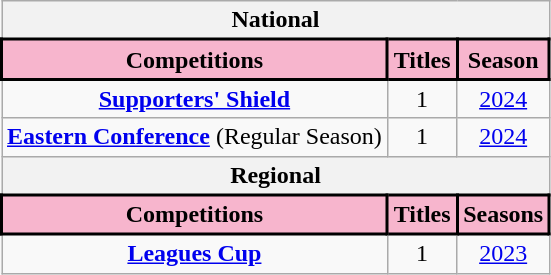<table class="wikitable">
<tr>
<th colspan="3">National</th>
</tr>
<tr>
<th style="background:#F7B5CD;color:#000000;border:2px solid #000" scope="col">Competitions</th>
<th style="background:#F7B5CD;color:#000000;border:2px solid #000" scope="col">Titles</th>
<th style="background:#F7B5CD;color:#000000;border:2px solid #000" scope="col">Season</th>
</tr>
<tr>
<td style="text-align:center"><strong><a href='#'>Supporters' Shield</a></strong></td>
<td style="text-align:center">1</td>
<td style="text-align:center"><a href='#'>2024</a></td>
</tr>
<tr>
<td style="text-align:center"><strong><a href='#'>Eastern Conference</a></strong> (Regular Season)</td>
<td style="text-align:center">1</td>
<td style="text-align:center"><a href='#'>2024</a></td>
</tr>
<tr>
<th colspan="3">Regional</th>
</tr>
<tr>
<th style="background:#F7B5CD;color:#000000;border:2px solid #000" scope="col">Competitions</th>
<th style="background:#F7B5CD;color:#000000;border:2px solid #000" scope="col">Titles</th>
<th style="background:#F7B5CD;color:#000000;border:2px solid #000" scope="col">Seasons</th>
</tr>
<tr>
<td style="text-align:center"><strong><a href='#'>Leagues Cup</a></strong></td>
<td style="text-align:center">1</td>
<td style="text-align:center"><a href='#'>2023</a></td>
</tr>
</table>
